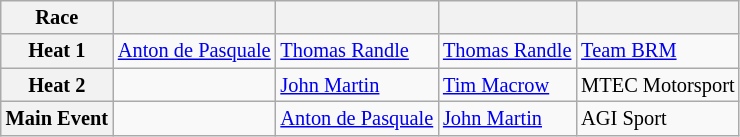<table class="wikitable" style="font-size: 85%;">
<tr>
<th>Race</th>
<th></th>
<th></th>
<th></th>
<th></th>
</tr>
<tr>
<th>Heat 1</th>
<td> <a href='#'>Anton de Pasquale</a></td>
<td> <a href='#'>Thomas Randle</a></td>
<td> <a href='#'>Thomas Randle</a></td>
<td><a href='#'>Team BRM</a></td>
</tr>
<tr>
<th>Heat 2</th>
<td></td>
<td> <a href='#'>John Martin</a></td>
<td> <a href='#'>Tim Macrow</a></td>
<td>MTEC Motorsport</td>
</tr>
<tr>
<th>Main Event</th>
<td></td>
<td> <a href='#'>Anton de Pasquale</a></td>
<td> <a href='#'>John Martin</a></td>
<td>AGI Sport</td>
</tr>
</table>
